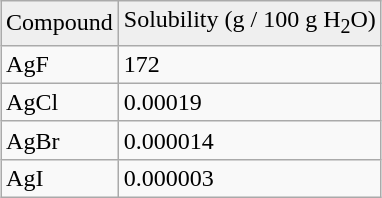<table class="wikitable" style="margin: 1em auto">
<tr style="background:#efefef;">
<td>Compound</td>
<td>Solubility (g / 100 g H<sub>2</sub>O)</td>
</tr>
<tr>
<td>AgF</td>
<td>172</td>
</tr>
<tr>
<td>AgCl</td>
<td>0.00019</td>
</tr>
<tr>
<td>AgBr</td>
<td>0.000014</td>
</tr>
<tr>
<td>AgI</td>
<td>0.000003</td>
</tr>
</table>
